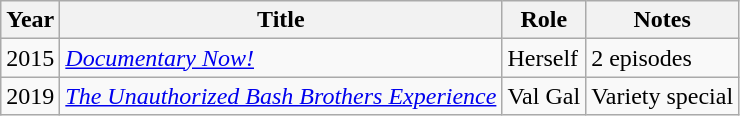<table class="wikitable">
<tr>
<th>Year</th>
<th>Title</th>
<th>Role</th>
<th>Notes</th>
</tr>
<tr>
<td>2015</td>
<td><em><a href='#'>Documentary Now!</a></em></td>
<td>Herself</td>
<td>2 episodes</td>
</tr>
<tr>
<td>2019</td>
<td><em><a href='#'>The Unauthorized Bash Brothers Experience</a></em></td>
<td>Val Gal</td>
<td>Variety special</td>
</tr>
</table>
